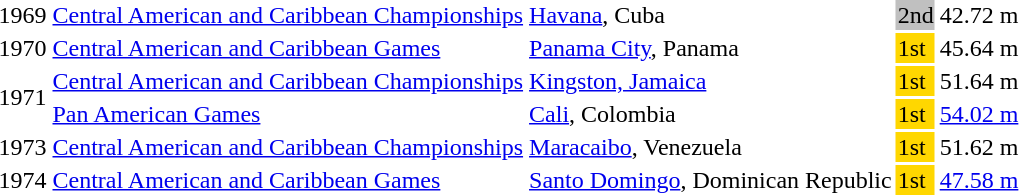<table>
<tr>
<td>1969</td>
<td><a href='#'>Central American and Caribbean Championships</a></td>
<td><a href='#'>Havana</a>, Cuba</td>
<td bgcolor=silver>2nd</td>
<td>42.72 m</td>
</tr>
<tr>
<td>1970</td>
<td><a href='#'>Central American and Caribbean Games</a></td>
<td><a href='#'>Panama City</a>, Panama</td>
<td bgcolor=gold>1st</td>
<td>45.64 m </td>
</tr>
<tr>
<td rowspan=2>1971</td>
<td><a href='#'>Central American and Caribbean Championships</a></td>
<td><a href='#'>Kingston, Jamaica</a></td>
<td bgcolor=gold>1st</td>
<td>51.64 m </td>
</tr>
<tr>
<td><a href='#'>Pan American Games</a></td>
<td><a href='#'>Cali</a>, Colombia</td>
<td bgcolor=gold>1st</td>
<td><a href='#'>54.02 m</a></td>
</tr>
<tr>
<td>1973</td>
<td><a href='#'>Central American and Caribbean Championships</a></td>
<td><a href='#'>Maracaibo</a>, Venezuela</td>
<td bgcolor=gold>1st</td>
<td>51.62 m</td>
</tr>
<tr>
<td>1974</td>
<td><a href='#'>Central American and Caribbean Games</a></td>
<td><a href='#'>Santo Domingo</a>, Dominican Republic</td>
<td bgcolor=gold>1st</td>
<td><a href='#'>47.58 m</a> </td>
</tr>
</table>
